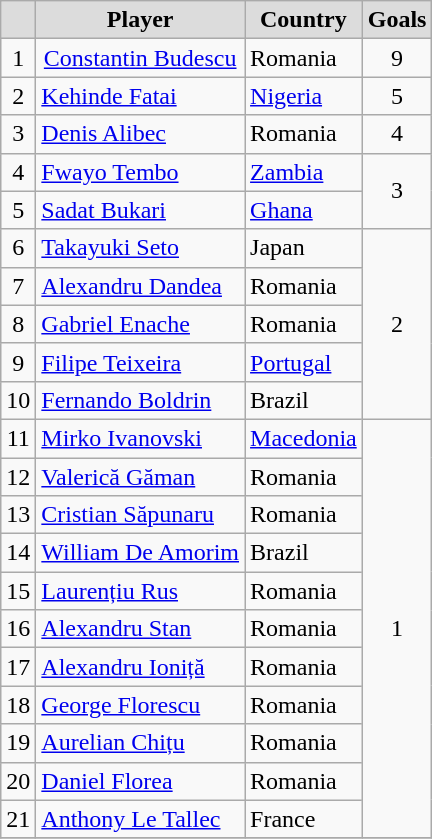<table class="wikitable" style="text-align: center;">
<tr>
<th style="background:#DCDCDC"></th>
<th style="background:#DCDCDC">Player</th>
<th style="background:#DCDCDC">Country</th>
<th width="35" style="background:#DCDCDC">Goals</th>
</tr>
<tr>
<td>1</td>
<td><a href='#'>Constantin Budescu</a></td>
<td align="left"> Romania</td>
<td>9</td>
</tr>
<tr>
<td>2</td>
<td align="left"><a href='#'>Kehinde Fatai</a></td>
<td align="left"> <a href='#'>Nigeria</a></td>
<td align="center">5</td>
</tr>
<tr>
<td>3</td>
<td align="left"><a href='#'>Denis Alibec</a></td>
<td align="left"> Romania</td>
<td align="center">4</td>
</tr>
<tr>
<td>4</td>
<td align="left"><a href='#'>Fwayo Tembo</a></td>
<td align="left"> <a href='#'>Zambia</a></td>
<td rowspan="2" align="center">3</td>
</tr>
<tr>
<td>5</td>
<td align="left"><a href='#'>Sadat Bukari</a></td>
<td align="left"> <a href='#'>Ghana</a></td>
</tr>
<tr>
<td>6</td>
<td align="left"><a href='#'>Takayuki Seto</a></td>
<td align="left"> Japan</td>
<td rowspan="5" align="center">2</td>
</tr>
<tr>
<td>7</td>
<td align="left"><a href='#'>Alexandru Dandea</a></td>
<td align="left"> Romania</td>
</tr>
<tr>
<td>8</td>
<td align="left"><a href='#'>Gabriel Enache</a></td>
<td align="left"> Romania</td>
</tr>
<tr>
<td>9</td>
<td align="left"><a href='#'>Filipe Teixeira</a></td>
<td align="left"> <a href='#'>Portugal</a></td>
</tr>
<tr>
<td>10</td>
<td align="left"><a href='#'>Fernando Boldrin</a></td>
<td align="left"> Brazil</td>
</tr>
<tr>
<td>11</td>
<td align="left"><a href='#'>Mirko Ivanovski</a></td>
<td align="left"> <a href='#'>Macedonia</a></td>
<td rowspan="11" align="center">1</td>
</tr>
<tr>
<td>12</td>
<td align="left"><a href='#'>Valerică Găman</a></td>
<td align="left"> Romania</td>
</tr>
<tr>
<td>13</td>
<td align="left"><a href='#'>Cristian Săpunaru</a></td>
<td align="left"> Romania</td>
</tr>
<tr>
<td>14</td>
<td align="left"><a href='#'>William De Amorim</a></td>
<td align="left"> Brazil</td>
</tr>
<tr>
<td>15</td>
<td align="left"><a href='#'>Laurențiu Rus</a></td>
<td align="left"> Romania</td>
</tr>
<tr>
<td>16</td>
<td align="left"><a href='#'>Alexandru Stan</a></td>
<td align="left"> Romania</td>
</tr>
<tr>
<td>17</td>
<td align="left"><a href='#'>Alexandru Ioniță</a></td>
<td align="left"> Romania</td>
</tr>
<tr>
<td>18</td>
<td align="left"><a href='#'>George Florescu</a></td>
<td align="left"> Romania</td>
</tr>
<tr>
<td>19</td>
<td align="left"><a href='#'>Aurelian Chițu</a></td>
<td align="left"> Romania</td>
</tr>
<tr>
<td>20</td>
<td align="left"><a href='#'>Daniel Florea</a></td>
<td align="left"> Romania</td>
</tr>
<tr>
<td>21</td>
<td align="left"><a href='#'>Anthony Le Tallec</a></td>
<td align="left"> France</td>
</tr>
<tr>
</tr>
</table>
